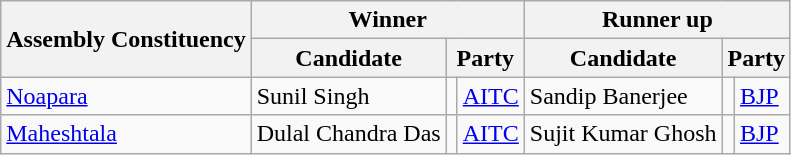<table class="wikitable">
<tr>
<th Rowspan="2">Assembly Constituency</th>
<th Colspan="3">Winner</th>
<th Colspan="3">Runner up</th>
</tr>
<tr>
<th>Candidate</th>
<th Colspan="2">Party</th>
<th>Candidate</th>
<th Colspan="2">Party</th>
</tr>
<tr>
<td><a href='#'>Noapara</a></td>
<td>Sunil Singh</td>
<td bgcolor =></td>
<td><a href='#'>AITC</a></td>
<td>Sandip Banerjee</td>
<td bgcolor =></td>
<td><a href='#'>BJP</a></td>
</tr>
<tr>
<td><a href='#'>Maheshtala</a></td>
<td>Dulal Chandra Das</td>
<td bgcolor =></td>
<td><a href='#'>AITC</a></td>
<td>Sujit Kumar Ghosh</td>
<td bgcolor =></td>
<td><a href='#'>BJP</a></td>
</tr>
</table>
